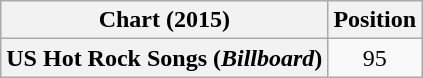<table class="wikitable plainrowheaders" style="text-align:center;">
<tr>
<th scope="col">Chart (2015)</th>
<th scope="col">Position</th>
</tr>
<tr>
<th scope="row">US Hot Rock Songs (<em>Billboard</em>)</th>
<td>95</td>
</tr>
</table>
